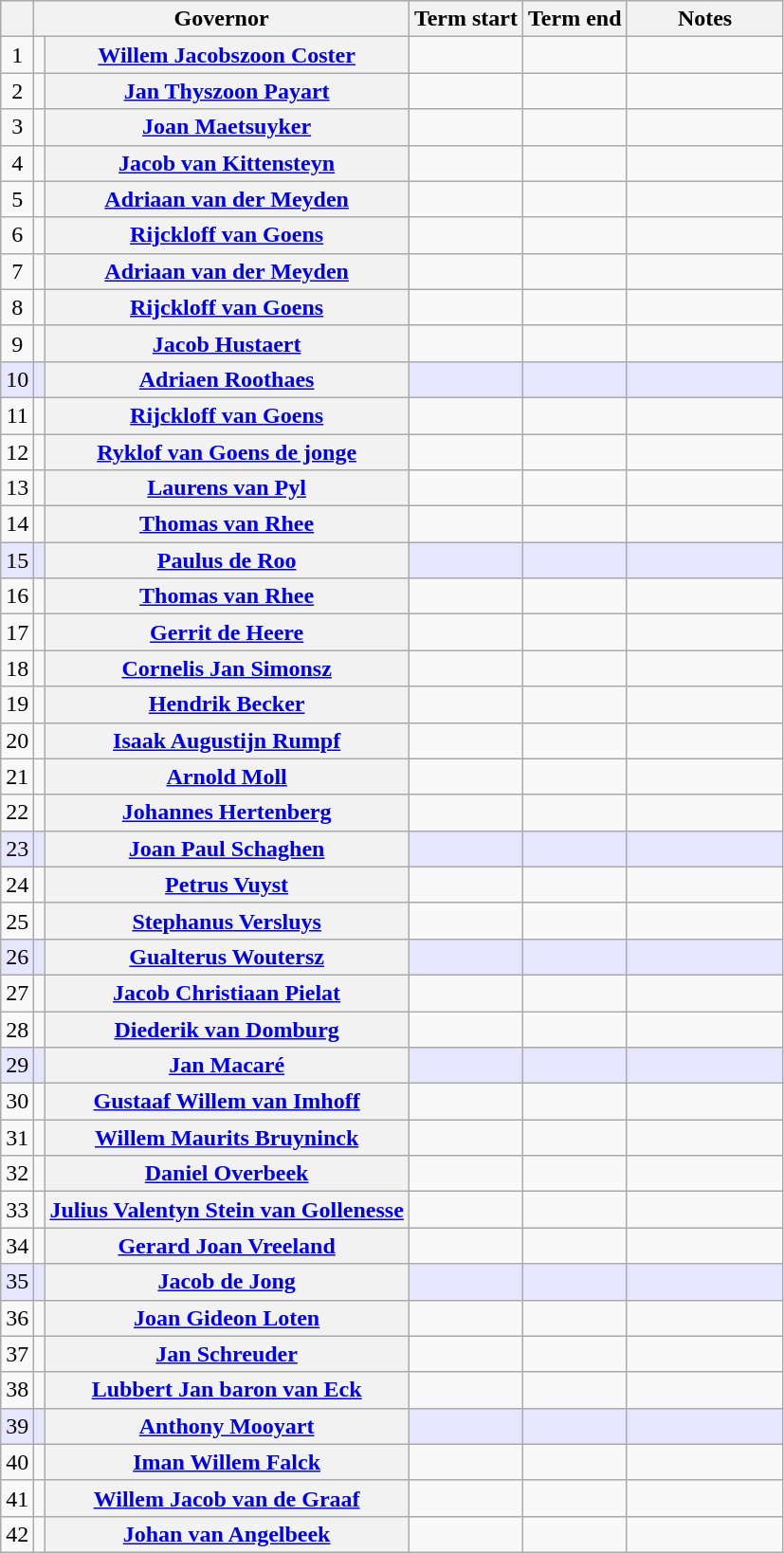<table class="wikitable sortable" style="text-align:center">
<tr>
<th scope="col" data-sort-type="number"></th>
<th scope="col" colspan="2">Governor</th>
<th scope="col">Term start</th>
<th scope="col">Term end</th>
<th scope="col" class="unsortable" width="20%">Notes</th>
</tr>
<tr>
<td>1</td>
<td data-sort-value="Coster, Willem Jacobszoon"></td>
<th scope="row"><a href='#'>Willem Jacobszoon Coster</a></th>
<td></td>
<td></td>
<td></td>
</tr>
<tr>
<td>2</td>
<td data-sort-value="Payart, Jan Thyszoon"></td>
<th scope="row"><a href='#'>Jan Thyszoon Payart</a></th>
<td></td>
<td></td>
<td></td>
</tr>
<tr>
<td>3</td>
<td data-sort-value="Maetsuyker, Joan"></td>
<th scope="row"><a href='#'>Joan Maetsuyker</a></th>
<td></td>
<td></td>
<td></td>
</tr>
<tr>
<td>4</td>
<td data-sort-value="Kittensteyn, Jacob van"></td>
<th scope="row"><a href='#'>Jacob van Kittensteyn</a></th>
<td></td>
<td></td>
<td></td>
</tr>
<tr>
<td>5</td>
<td data-sort-value="Meyden, Adriaan van der"></td>
<th scope="row"><a href='#'>Adriaan van der Meyden</a></th>
<td></td>
<td></td>
<td></td>
</tr>
<tr>
<td>6</td>
<td data-sort-value="Goens, Rijckloff van"></td>
<th scope="row"><a href='#'>Rijckloff van Goens</a></th>
<td></td>
<td></td>
<td></td>
</tr>
<tr>
<td>7</td>
<td data-sort-value="Meyden, Adriaan van der"></td>
<th scope="row"><a href='#'>Adriaan van der Meyden</a></th>
<td></td>
<td></td>
<td></td>
</tr>
<tr>
<td>8</td>
<td data-sort-value="Goes, Rijckloff van"></td>
<th scope="row"><a href='#'>Rijckloff van Goens</a></th>
<td></td>
<td></td>
<td></td>
</tr>
<tr>
<td>9</td>
<td data-sort-value="Hustaert, Jacob"></td>
<th scope="row"><a href='#'>Jacob Hustaert</a></th>
<td></td>
<td></td>
<td></td>
</tr>
<tr bgcolor="#e6e6ff">
<td>10</td>
<td data-sort-value="Roothaes, Adriaen"></td>
<th scope="row"><a href='#'>Adriaen Roothaes</a></th>
<td></td>
<td></td>
<td></td>
</tr>
<tr>
<td>11</td>
<td data-sort-value="Goens, Rijckloff van"></td>
<th scope="row"><a href='#'>Rijckloff van Goens</a></th>
<td></td>
<td></td>
<td></td>
</tr>
<tr>
<td>12</td>
<td data-sort-value="Goens Jr., Ryklof van"></td>
<th scope="row"><a href='#'>Ryklof van Goens de jonge</a></th>
<td></td>
<td></td>
<td></td>
</tr>
<tr>
<td>13</td>
<td data-sort-value="Pyl, Laurens van"></td>
<th scope="row"><a href='#'>Laurens van Pyl</a></th>
<td></td>
<td></td>
<td></td>
</tr>
<tr>
<td>14</td>
<td data-sort-value="Rhee, Thomas van"></td>
<th scope="row"><a href='#'>Thomas van Rhee</a></th>
<td></td>
<td></td>
<td></td>
</tr>
<tr bgcolor="#e6e6ff">
<td>15</td>
<td data-sort-value="Roo, Paulus de"></td>
<th scope="row"><a href='#'>Paulus de Roo</a></th>
<td></td>
<td></td>
<td></td>
</tr>
<tr>
<td>16</td>
<td data-sort-value="Rhee, Thomas van"></td>
<th scope="row"><a href='#'>Thomas van Rhee</a></th>
<td></td>
<td></td>
<td></td>
</tr>
<tr>
<td>17</td>
<td data-sort-value="Heere, Gerrit de"></td>
<th scope="row"><a href='#'>Gerrit de Heere</a></th>
<td></td>
<td></td>
<td></td>
</tr>
<tr>
<td>18</td>
<td data-sort-value="Simonsz, Cornelis Jan"></td>
<th scope="row"><a href='#'>Cornelis Jan Simonsz</a></th>
<td></td>
<td></td>
<td></td>
</tr>
<tr>
<td>19</td>
<td data-sort-value="Becker, Hendrik"></td>
<th scope="row"><a href='#'>Hendrik Becker</a></th>
<td></td>
<td></td>
<td></td>
</tr>
<tr>
<td>20</td>
<td data-sort-value="Rumpf, Isaak Augustijn"></td>
<th scope="row"><a href='#'>Isaak Augustijn Rumpf</a></th>
<td></td>
<td></td>
<td></td>
</tr>
<tr bfcolor="#e6e6ff">
<td>21</td>
<td data-sort-value="Moll, Arnold"></td>
<th scope="row"><a href='#'>Arnold Moll</a></th>
<td></td>
<td></td>
<td></td>
</tr>
<tr>
<td>22</td>
<td data-sort-value="Hertenberg, Johannes"></td>
<th scope="row"><a href='#'>Johannes Hertenberg</a></th>
<td></td>
<td></td>
<td></td>
</tr>
<tr bgcolor="#e6e6ff">
<td>23</td>
<td data-sort-value="Schaghen, Joan Paul"></td>
<th scope="row"><a href='#'>Joan Paul Schaghen</a></th>
<td></td>
<td></td>
<td></td>
</tr>
<tr>
<td>24</td>
<td data-sort-value="Vuyst, Petrus"></td>
<th scope="row"><a href='#'>Petrus Vuyst</a></th>
<td></td>
<td></td>
<td></td>
</tr>
<tr>
<td>25</td>
<td data-sort-value="Versluys, Stephanus"></td>
<th scope="row"><a href='#'>Stephanus Versluys</a></th>
<td></td>
<td></td>
<td></td>
</tr>
<tr bgcolor="#e6e6ff">
<td>26</td>
<td data-sort-value="Woutersz, Gualterus"></td>
<th scope="row"><a href='#'>Gualterus Woutersz</a></th>
<td></td>
<td></td>
<td></td>
</tr>
<tr>
<td>27</td>
<td data-sort-value="Pielat, Jacob Christiaan"></td>
<th scope="row"><a href='#'>Jacob Christiaan Pielat</a></th>
<td></td>
<td></td>
<td></td>
</tr>
<tr>
<td>28</td>
<td data-sort-value="Domburg, Dierderik van"></td>
<th scope="row"><a href='#'>Diederik van Domburg</a></th>
<td></td>
<td></td>
<td></td>
</tr>
<tr bgcolor="#e6e6ff">
<td>29</td>
<td data-sort-value="Macaré, Jan"></td>
<th scope="row"><a href='#'>Jan Macaré</a></th>
<td></td>
<td></td>
<td></td>
</tr>
<tr>
<td>30</td>
<td data-sort-value="Imhoff, Gustaaf Willem van"></td>
<th scope="row"><a href='#'>Gustaaf Willem van Imhoff</a></th>
<td></td>
<td></td>
<td></td>
</tr>
<tr>
<td>31</td>
<td data-sort-value="Bruyninck, Willem Maurits"></td>
<th scope="row"><a href='#'>Willem Maurits Bruyninck</a></th>
<td></td>
<td></td>
<td></td>
</tr>
<tr>
<td>32</td>
<td data-sort-value="Overbeek, Daniel"></td>
<th scope="row"><a href='#'>Daniel Overbeek</a></th>
<td></td>
<td></td>
<td></td>
</tr>
<tr>
<td>33</td>
<td data-sort-value="Gollenesse, Julius Valentyn Stein van"></td>
<th scope="row"><a href='#'>Julius Valentyn Stein van Gollenesse</a></th>
<td></td>
<td></td>
<td></td>
</tr>
<tr>
<td>34</td>
<td data-sort-value="Vreeland, Gerard Joan"></td>
<th scope="row"><a href='#'>Gerard Joan Vreeland</a></th>
<td></td>
<td></td>
<td></td>
</tr>
<tr bgcolor="#e6e6ff">
<td>35</td>
<td data-sort-value="Jong, Jacob de"></td>
<th scope="row"><a href='#'>Jacob de Jong</a></th>
<td></td>
<td></td>
<td></td>
</tr>
<tr>
<td>36</td>
<td data-sort-value="Loten, Joan Gideon"></td>
<th scope="row"><a href='#'>Joan Gideon Loten</a></th>
<td></td>
<td></td>
<td></td>
</tr>
<tr>
<td>37</td>
<td data-sort-value="Schreuder, Jan"></td>
<th scope="row"><a href='#'>Jan Schreuder</a></th>
<td></td>
<td></td>
<td></td>
</tr>
<tr>
<td>38</td>
<td data-sort-value="Eck, Lubbert Jan baron van"></td>
<th scope="row"><a href='#'>Lubbert Jan baron van Eck</a></th>
<td></td>
<td></td>
<td></td>
</tr>
<tr bgcolor="#e6e6ff">
<td>39</td>
<td data-sort-value="Mooyart, Anthony"></td>
<th scope="row"><a href='#'>Anthony Mooyart</a></th>
<td></td>
<td></td>
<td></td>
</tr>
<tr>
<td>40</td>
<td data-sort-value="Falck, Iman Willem"></td>
<th scope="row"><a href='#'>Iman Willem Falck</a></th>
<td></td>
<td></td>
<td></td>
</tr>
<tr>
<td>41</td>
<td data-sort-value="Graaf, Willem Jacob van de"></td>
<th scope="row"><a href='#'>Willem Jacob van de Graaf</a></th>
<td></td>
<td></td>
<td></td>
</tr>
<tr>
<td>42</td>
<td data-sort-value="Angelbeek, Johan van"></td>
<th scope="row"><a href='#'>Johan van Angelbeek</a></th>
<td></td>
<td></td>
<td></td>
</tr>
</table>
